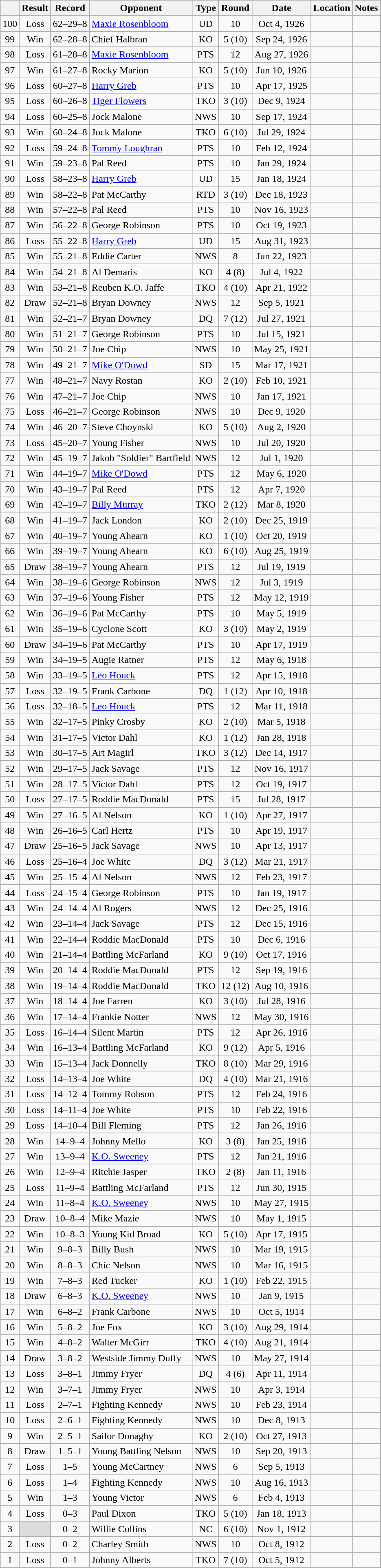<table class="wikitable mw-collapsible" style="text-align:center">
<tr>
<th></th>
<th>Result</th>
<th>Record</th>
<th>Opponent</th>
<th>Type</th>
<th>Round</th>
<th>Date</th>
<th>Location</th>
<th>Notes</th>
</tr>
<tr>
<td>100</td>
<td>Loss</td>
<td>62–29–8 </td>
<td align=left><a href='#'>Maxie Rosenbloom</a></td>
<td>UD</td>
<td>10</td>
<td>Oct 4, 1926</td>
<td style="text-align:left;"></td>
<td></td>
</tr>
<tr>
<td>99</td>
<td>Win</td>
<td>62–28–8 </td>
<td align=left>Chief Halbran</td>
<td>KO</td>
<td>5 (10)</td>
<td>Sep 24, 1926</td>
<td style="text-align:left;"></td>
<td></td>
</tr>
<tr>
<td>98</td>
<td>Loss</td>
<td>61–28–8 </td>
<td align=left><a href='#'>Maxie Rosenbloom</a></td>
<td>PTS</td>
<td>12</td>
<td>Aug 27, 1926</td>
<td style="text-align:left;"></td>
<td></td>
</tr>
<tr>
<td>97</td>
<td>Win</td>
<td>61–27–8 </td>
<td align=left>Rocky Marion</td>
<td>KO</td>
<td>5 (10)</td>
<td>Jun 10, 1926</td>
<td style="text-align:left;"></td>
<td></td>
</tr>
<tr>
<td>96</td>
<td>Loss</td>
<td>60–27–8 </td>
<td align=left><a href='#'>Harry Greb</a></td>
<td>PTS</td>
<td>10</td>
<td>Apr 17, 1925</td>
<td style="text-align:left;"></td>
<td></td>
</tr>
<tr>
<td>95</td>
<td>Loss</td>
<td>60–26–8 </td>
<td align=left><a href='#'>Tiger Flowers</a></td>
<td>TKO</td>
<td>3 (10)</td>
<td>Dec 9, 1924</td>
<td style="text-align:left;"></td>
<td></td>
</tr>
<tr>
<td>94</td>
<td>Loss</td>
<td>60–25–8 </td>
<td align=left>Jock Malone</td>
<td>NWS</td>
<td>10</td>
<td>Sep 17, 1924</td>
<td style="text-align:left;"></td>
<td></td>
</tr>
<tr>
<td>93</td>
<td>Win</td>
<td>60–24–8 </td>
<td align=left>Jock Malone</td>
<td>TKO</td>
<td>6 (10)</td>
<td>Jul 29, 1924</td>
<td style="text-align:left;"></td>
<td></td>
</tr>
<tr>
<td>92</td>
<td>Loss</td>
<td>59–24–8 </td>
<td align=left><a href='#'>Tommy Loughran</a></td>
<td>PTS</td>
<td>10</td>
<td>Feb 12, 1924</td>
<td style="text-align:left;"></td>
<td></td>
</tr>
<tr>
<td>91</td>
<td>Win</td>
<td>59–23–8 </td>
<td align=left>Pal Reed</td>
<td>PTS</td>
<td>10</td>
<td>Jan 29, 1924</td>
<td style="text-align:left;"></td>
<td></td>
</tr>
<tr>
<td>90</td>
<td>Loss</td>
<td>58–23–8 </td>
<td align=left><a href='#'>Harry Greb</a></td>
<td>UD</td>
<td>15</td>
<td>Jan 18, 1924</td>
<td style="text-align:left;"></td>
<td style="text-align:left;"></td>
</tr>
<tr>
<td>89</td>
<td>Win</td>
<td>58–22–8 </td>
<td align=left>Pat McCarthy</td>
<td>RTD</td>
<td>3 (10)</td>
<td>Dec 18, 1923</td>
<td style="text-align:left;"></td>
<td></td>
</tr>
<tr>
<td>88</td>
<td>Win</td>
<td>57–22–8 </td>
<td align=left>Pal Reed</td>
<td>PTS</td>
<td>10</td>
<td>Nov 16, 1923</td>
<td style="text-align:left;"></td>
<td></td>
</tr>
<tr>
<td>87</td>
<td>Win</td>
<td>56–22–8 </td>
<td align=left>George Robinson</td>
<td>PTS</td>
<td>10</td>
<td>Oct 19, 1923</td>
<td style="text-align:left;"></td>
<td></td>
</tr>
<tr>
<td>86</td>
<td>Loss</td>
<td>55–22–8 </td>
<td align=left><a href='#'>Harry Greb</a></td>
<td>UD</td>
<td>15</td>
<td>Aug 31, 1923</td>
<td style="text-align:left;"></td>
<td style="text-align:left;"></td>
</tr>
<tr>
<td>85</td>
<td>Win</td>
<td>55–21–8 </td>
<td align=left>Eddie Carter</td>
<td>NWS</td>
<td>8</td>
<td>Jun 22, 1923</td>
<td style="text-align:left;"></td>
<td></td>
</tr>
<tr>
<td>84</td>
<td>Win</td>
<td>54–21–8 </td>
<td align=left>Al Demaris</td>
<td>KO</td>
<td>4 (8)</td>
<td>Jul 4, 1922</td>
<td style="text-align:left;"></td>
<td></td>
</tr>
<tr>
<td>83</td>
<td>Win</td>
<td>53–21–8 </td>
<td align=left>Reuben K.O. Jaffe</td>
<td>TKO</td>
<td>4 (10)</td>
<td>Apr 21, 1922</td>
<td style="text-align:left;"></td>
<td></td>
</tr>
<tr>
<td>82</td>
<td>Draw</td>
<td>52–21–8 </td>
<td align=left>Bryan Downey</td>
<td>NWS</td>
<td>12</td>
<td>Sep 5, 1921</td>
<td style="text-align:left;"></td>
<td style="text-align:left;"></td>
</tr>
<tr>
<td>81</td>
<td>Win</td>
<td>52–21–7 </td>
<td align=left>Bryan Downey</td>
<td>DQ</td>
<td>7 (12)</td>
<td>Jul 27, 1921</td>
<td style="text-align:left;"></td>
<td style="text-align:left;"></td>
</tr>
<tr>
<td>80</td>
<td>Win</td>
<td>51–21–7 </td>
<td align=left>George Robinson</td>
<td>PTS</td>
<td>10</td>
<td>Jul 15, 1921</td>
<td style="text-align:left;"></td>
<td></td>
</tr>
<tr>
<td>79</td>
<td>Win</td>
<td>50–21–7 </td>
<td align=left>Joe Chip</td>
<td>NWS</td>
<td>10</td>
<td>May 25, 1921</td>
<td style="text-align:left;"></td>
<td></td>
</tr>
<tr>
<td>78</td>
<td>Win</td>
<td>49–21–7 </td>
<td align=left><a href='#'>Mike O'Dowd</a></td>
<td>SD</td>
<td>15</td>
<td>Mar 17, 1921</td>
<td style="text-align:left;"></td>
<td style="text-align:left;"></td>
</tr>
<tr>
<td>77</td>
<td>Win</td>
<td>48–21–7 </td>
<td align=left>Navy Rostan</td>
<td>KO</td>
<td>2 (10)</td>
<td>Feb 10, 1921</td>
<td style="text-align:left;"></td>
<td style="text-align:left;"></td>
</tr>
<tr>
<td>76</td>
<td>Win</td>
<td>47–21–7 </td>
<td align=left>Joe Chip</td>
<td>NWS</td>
<td>10</td>
<td>Jan 17, 1921</td>
<td style="text-align:left;"></td>
<td></td>
</tr>
<tr>
<td>75</td>
<td>Loss</td>
<td>46–21–7 </td>
<td align=left>George Robinson</td>
<td>NWS</td>
<td>10</td>
<td>Dec 9, 1920</td>
<td style="text-align:left;"></td>
<td></td>
</tr>
<tr>
<td>74</td>
<td>Win</td>
<td>46–20–7 </td>
<td align=left>Steve Choynski</td>
<td>KO</td>
<td>5 (10)</td>
<td>Aug 2, 1920</td>
<td style="text-align:left;"></td>
<td></td>
</tr>
<tr>
<td>73</td>
<td>Loss</td>
<td>45–20–7 </td>
<td align=left>Young Fisher</td>
<td>NWS</td>
<td>10</td>
<td>Jul 20, 1920</td>
<td style="text-align:left;"></td>
<td></td>
</tr>
<tr>
<td>72</td>
<td>Win</td>
<td>45–19–7 </td>
<td align=left>Jakob "Soldier" Bartfield</td>
<td>NWS</td>
<td>12</td>
<td>Jul 1, 1920</td>
<td style="text-align:left;"></td>
<td style="text-align:left;"></td>
</tr>
<tr>
<td>71</td>
<td>Win</td>
<td>44–19–7 </td>
<td align=left><a href='#'>Mike O'Dowd</a></td>
<td>PTS</td>
<td>12</td>
<td>May 6, 1920</td>
<td style="text-align:left;"></td>
<td style="text-align:left;"></td>
</tr>
<tr>
<td>70</td>
<td>Win</td>
<td>43–19–7 </td>
<td align=left>Pal Reed</td>
<td>PTS</td>
<td>12</td>
<td>Apr 7, 1920</td>
<td style="text-align:left;"></td>
<td></td>
</tr>
<tr>
<td>69</td>
<td>Win</td>
<td>42–19–7 </td>
<td align=left><a href='#'>Billy Murray</a></td>
<td>TKO</td>
<td>2 (12)</td>
<td>Mar 8, 1920</td>
<td style="text-align:left;"></td>
<td></td>
</tr>
<tr>
<td>68</td>
<td>Win</td>
<td>41–19–7 </td>
<td align=left>Jack London</td>
<td>KO</td>
<td>2 (10)</td>
<td>Dec 25, 1919</td>
<td style="text-align:left;"></td>
<td></td>
</tr>
<tr>
<td>67</td>
<td>Win</td>
<td>40–19–7 </td>
<td align=left>Young Ahearn</td>
<td>KO</td>
<td>1 (10)</td>
<td>Oct 20, 1919</td>
<td style="text-align:left;"></td>
<td></td>
</tr>
<tr>
<td>66</td>
<td>Win</td>
<td>39–19–7 </td>
<td align=left>Young Ahearn</td>
<td>KO</td>
<td>6 (10)</td>
<td>Aug 25, 1919</td>
<td style="text-align:left;"></td>
<td></td>
</tr>
<tr>
<td>65</td>
<td>Draw</td>
<td>38–19–7 </td>
<td align=left>Young Ahearn</td>
<td>PTS</td>
<td>12</td>
<td>Jul 19, 1919</td>
<td style="text-align:left;"></td>
<td></td>
</tr>
<tr>
<td>64</td>
<td>Win</td>
<td>38–19–6 </td>
<td align=left>George Robinson</td>
<td>NWS</td>
<td>12</td>
<td>Jul 3, 1919</td>
<td style="text-align:left;"></td>
<td></td>
</tr>
<tr>
<td>63</td>
<td>Win</td>
<td>37–19–6 </td>
<td align=left>Young Fisher</td>
<td>PTS</td>
<td>12</td>
<td>May 12, 1919</td>
<td style="text-align:left;"></td>
<td></td>
</tr>
<tr>
<td>62</td>
<td>Win</td>
<td>36–19–6 </td>
<td align=left>Pat McCarthy</td>
<td>PTS</td>
<td>10</td>
<td>May 5, 1919</td>
<td style="text-align:left;"></td>
<td></td>
</tr>
<tr>
<td>61</td>
<td>Win</td>
<td>35–19–6 </td>
<td align=left>Cyclone Scott</td>
<td>KO</td>
<td>3 (10)</td>
<td>May 2, 1919</td>
<td style="text-align:left;"></td>
<td></td>
</tr>
<tr>
<td>60</td>
<td>Draw</td>
<td>34–19–6 </td>
<td align=left>Pat McCarthy</td>
<td>PTS</td>
<td>10</td>
<td>Apr 17, 1919</td>
<td style="text-align:left;"></td>
<td></td>
</tr>
<tr>
<td>59</td>
<td>Win</td>
<td>34–19–5 </td>
<td align=left>Augie Ratner</td>
<td>PTS</td>
<td>12</td>
<td>May 6, 1918</td>
<td style="text-align:left;"></td>
<td></td>
</tr>
<tr>
<td>58</td>
<td>Win</td>
<td>33–19–5 </td>
<td align=left><a href='#'>Leo Houck</a></td>
<td>PTS</td>
<td>12</td>
<td>Apr 15, 1918</td>
<td style="text-align:left;"></td>
<td></td>
</tr>
<tr>
<td>57</td>
<td>Loss</td>
<td>32–19–5 </td>
<td align=left>Frank Carbone</td>
<td>DQ</td>
<td>1 (12)</td>
<td>Apr 10, 1918</td>
<td style="text-align:left;"></td>
<td style="text-align:left;"></td>
</tr>
<tr>
<td>56</td>
<td>Loss</td>
<td>32–18–5 </td>
<td align=left><a href='#'>Leo Houck</a></td>
<td>PTS</td>
<td>12</td>
<td>Mar 11, 1918</td>
<td style="text-align:left;"></td>
<td></td>
</tr>
<tr>
<td>55</td>
<td>Win</td>
<td>32–17–5 </td>
<td align=left>Pinky Crosby</td>
<td>KO</td>
<td>2 (10)</td>
<td>Mar 5, 1918</td>
<td style="text-align:left;"></td>
<td></td>
</tr>
<tr>
<td>54</td>
<td>Win</td>
<td>31–17–5 </td>
<td align=left>Victor Dahl</td>
<td>KO</td>
<td>1 (12)</td>
<td>Jan 28, 1918</td>
<td style="text-align:left;"></td>
<td></td>
</tr>
<tr>
<td>53</td>
<td>Win</td>
<td>30–17–5 </td>
<td align=left>Art Magirl</td>
<td>TKO</td>
<td>3 (12)</td>
<td>Dec 14, 1917</td>
<td style="text-align:left;"></td>
<td></td>
</tr>
<tr>
<td>52</td>
<td>Win</td>
<td>29–17–5 </td>
<td align=left>Jack Savage</td>
<td>PTS</td>
<td>12</td>
<td>Nov 16, 1917</td>
<td style="text-align:left;"></td>
<td></td>
</tr>
<tr>
<td>51</td>
<td>Win</td>
<td>28–17–5 </td>
<td align=left>Victor Dahl</td>
<td>PTS</td>
<td>12</td>
<td>Oct 19, 1917</td>
<td style="text-align:left;"></td>
<td></td>
</tr>
<tr>
<td>50</td>
<td>Loss</td>
<td>27–17–5 </td>
<td align=left>Roddie MacDonald</td>
<td>PTS</td>
<td>15</td>
<td>Jul 28, 1917</td>
<td style="text-align:left;"></td>
<td></td>
</tr>
<tr>
<td>49</td>
<td>Win</td>
<td>27–16–5 </td>
<td align=left>Al Nelson</td>
<td>KO</td>
<td>1 (10)</td>
<td>Apr 27, 1917</td>
<td style="text-align:left;"></td>
<td></td>
</tr>
<tr>
<td>48</td>
<td>Win</td>
<td>26–16–5 </td>
<td align=left>Carl Hertz</td>
<td>PTS</td>
<td>10</td>
<td>Apr 19, 1917</td>
<td style="text-align:left;"></td>
<td></td>
</tr>
<tr>
<td>47</td>
<td>Draw</td>
<td>25–16–5 </td>
<td align=left>Jack Savage</td>
<td>NWS</td>
<td>10</td>
<td>Apr 13, 1917</td>
<td style="text-align:left;"></td>
<td></td>
</tr>
<tr>
<td>46</td>
<td>Loss</td>
<td>25–16–4 </td>
<td align=left>Joe White</td>
<td>DQ</td>
<td>3 (12)</td>
<td>Mar 21, 1917</td>
<td style="text-align:left;"></td>
<td></td>
</tr>
<tr>
<td>45</td>
<td>Win</td>
<td>25–15–4 </td>
<td align=left>Al Nelson</td>
<td>NWS</td>
<td>12</td>
<td>Feb 23, 1917</td>
<td style="text-align:left;"></td>
<td></td>
</tr>
<tr>
<td>44</td>
<td>Loss</td>
<td>24–15–4 </td>
<td align=left>George Robinson</td>
<td>PTS</td>
<td>10</td>
<td>Jan 19, 1917</td>
<td style="text-align:left;"></td>
<td></td>
</tr>
<tr>
<td>43</td>
<td>Win</td>
<td>24–14–4 </td>
<td align=left>Al Rogers</td>
<td>NWS</td>
<td>12</td>
<td>Dec 25, 1916</td>
<td style="text-align:left;"></td>
<td></td>
</tr>
<tr>
<td>42</td>
<td>Win</td>
<td>23–14–4 </td>
<td align=left>Jack Savage</td>
<td>PTS</td>
<td>12</td>
<td>Dec 15, 1916</td>
<td style="text-align:left;"></td>
<td></td>
</tr>
<tr>
<td>41</td>
<td>Win</td>
<td>22–14–4 </td>
<td align=left>Roddie MacDonald</td>
<td>PTS</td>
<td>10</td>
<td>Dec 6, 1916</td>
<td style="text-align:left;"></td>
<td></td>
</tr>
<tr>
<td>40</td>
<td>Win</td>
<td>21–14–4 </td>
<td align=left>Battling McFarland</td>
<td>KO</td>
<td>9 (10)</td>
<td>Oct 17, 1916</td>
<td style="text-align:left;"></td>
<td></td>
</tr>
<tr>
<td>39</td>
<td>Win</td>
<td>20–14–4 </td>
<td align=left>Roddie MacDonald</td>
<td>PTS</td>
<td>12</td>
<td>Sep 19, 1916</td>
<td style="text-align:left;"></td>
<td></td>
</tr>
<tr>
<td>38</td>
<td>Win</td>
<td>19–14–4 </td>
<td align=left>Roddie MacDonald</td>
<td>TKO</td>
<td>12 (12)</td>
<td>Aug 10, 1916</td>
<td style="text-align:left;"></td>
<td></td>
</tr>
<tr>
<td>37</td>
<td>Win</td>
<td>18–14–4 </td>
<td align=left>Joe Farren</td>
<td>KO</td>
<td>3 (10)</td>
<td>Jul 28, 1916</td>
<td style="text-align:left;"></td>
<td></td>
</tr>
<tr>
<td>36</td>
<td>Win</td>
<td>17–14–4 </td>
<td align=left>Frankie Notter</td>
<td>NWS</td>
<td>12</td>
<td>May 30, 1916</td>
<td style="text-align:left;"></td>
<td></td>
</tr>
<tr>
<td>35</td>
<td>Loss</td>
<td>16–14–4 </td>
<td align=left>Silent Martin</td>
<td>PTS</td>
<td>12</td>
<td>Apr 26, 1916</td>
<td style="text-align:left;"></td>
<td></td>
</tr>
<tr>
<td>34</td>
<td>Win</td>
<td>16–13–4 </td>
<td align=left>Battling McFarland</td>
<td>KO</td>
<td>9 (12)</td>
<td>Apr 5, 1916</td>
<td style="text-align:left;"></td>
<td></td>
</tr>
<tr>
<td>33</td>
<td>Win</td>
<td>15–13–4 </td>
<td align=left>Jack Donnelly</td>
<td>TKO</td>
<td>8 (10)</td>
<td>Mar 29, 1916</td>
<td style="text-align:left;"></td>
<td></td>
</tr>
<tr>
<td>32</td>
<td>Loss</td>
<td>14–13–4 </td>
<td align=left>Joe White</td>
<td>DQ</td>
<td>4 (10)</td>
<td>Mar 21, 1916</td>
<td style="text-align:left;"></td>
<td></td>
</tr>
<tr>
<td>31</td>
<td>Loss</td>
<td>14–12–4 </td>
<td align=left>Tommy Robson</td>
<td>PTS</td>
<td>12</td>
<td>Feb 24, 1916</td>
<td style="text-align:left;"></td>
<td></td>
</tr>
<tr>
<td>30</td>
<td>Loss</td>
<td>14–11–4 </td>
<td align=left>Joe White</td>
<td>PTS</td>
<td>10</td>
<td>Feb 22, 1916</td>
<td style="text-align:left;"></td>
<td></td>
</tr>
<tr>
<td>29</td>
<td>Loss</td>
<td>14–10–4 </td>
<td align=left>Bill Fleming</td>
<td>PTS</td>
<td>12</td>
<td>Jan 26, 1916</td>
<td style="text-align:left;"></td>
<td></td>
</tr>
<tr>
<td>28</td>
<td>Win</td>
<td>14–9–4 </td>
<td align=left>Johnny Mello</td>
<td>KO</td>
<td>3 (8)</td>
<td>Jan 25, 1916</td>
<td style="text-align:left;"></td>
<td></td>
</tr>
<tr>
<td>27</td>
<td>Win</td>
<td>13–9–4 </td>
<td align=left><a href='#'>K.O. Sweeney</a></td>
<td>PTS</td>
<td>12</td>
<td>Jan 21, 1916</td>
<td style="text-align:left;"></td>
<td></td>
</tr>
<tr>
<td>26</td>
<td>Win</td>
<td>12–9–4 </td>
<td align=left>Ritchie Jasper</td>
<td>TKO</td>
<td>2 (8)</td>
<td>Jan 11, 1916</td>
<td style="text-align:left;"></td>
<td></td>
</tr>
<tr>
<td>25</td>
<td>Loss</td>
<td>11–9–4 </td>
<td align=left>Battling McFarland</td>
<td>PTS</td>
<td>12</td>
<td>Jun 30, 1915</td>
<td style="text-align:left;"></td>
<td></td>
</tr>
<tr>
<td>24</td>
<td>Win</td>
<td>11–8–4 </td>
<td align=left><a href='#'>K.O. Sweeney</a></td>
<td>NWS</td>
<td>10</td>
<td>May 27, 1915</td>
<td style="text-align:left;"></td>
<td></td>
</tr>
<tr>
<td>23</td>
<td>Draw</td>
<td>10–8–4 </td>
<td align=left>Mike Mazie</td>
<td>NWS</td>
<td>10</td>
<td>May 1, 1915</td>
<td style="text-align:left;"></td>
<td></td>
</tr>
<tr>
<td>22</td>
<td>Win</td>
<td>10–8–3 </td>
<td align=left>Young Kid Broad</td>
<td>KO</td>
<td>5 (10)</td>
<td>Apr 17, 1915</td>
<td style="text-align:left;"></td>
<td></td>
</tr>
<tr>
<td>21</td>
<td>Win</td>
<td>9–8–3 </td>
<td align=left>Billy Bush</td>
<td>NWS</td>
<td>10</td>
<td>Mar 19, 1915</td>
<td style="text-align:left;"></td>
<td></td>
</tr>
<tr>
<td>20</td>
<td>Win</td>
<td>8–8–3 </td>
<td align=left>Chic Nelson</td>
<td>NWS</td>
<td>10</td>
<td>Mar 16, 1915</td>
<td style="text-align:left;"></td>
<td></td>
</tr>
<tr>
<td>19</td>
<td>Win</td>
<td>7–8–3 </td>
<td align=left>Red Tucker</td>
<td>KO</td>
<td>1 (10)</td>
<td>Feb 22, 1915</td>
<td style="text-align:left;"></td>
<td></td>
</tr>
<tr>
<td>18</td>
<td>Draw</td>
<td>6–8–3 </td>
<td align=left><a href='#'>K.O. Sweeney</a></td>
<td>NWS</td>
<td>10</td>
<td>Jan 9, 1915</td>
<td style="text-align:left;"></td>
<td></td>
</tr>
<tr>
<td>17</td>
<td>Win</td>
<td>6–8–2 </td>
<td align=left>Frank Carbone</td>
<td>NWS</td>
<td>10</td>
<td>Oct 5, 1914</td>
<td style="text-align:left;"></td>
<td></td>
</tr>
<tr>
<td>16</td>
<td>Win</td>
<td>5–8–2 </td>
<td align=left>Joe Fox</td>
<td>KO</td>
<td>3 (10)</td>
<td>Aug 29, 1914</td>
<td style="text-align:left;"></td>
<td></td>
</tr>
<tr>
<td>15</td>
<td>Win</td>
<td>4–8–2 </td>
<td align=left>Walter McGirr</td>
<td>TKO</td>
<td>4 (10)</td>
<td>Aug 21, 1914</td>
<td style="text-align:left;"></td>
<td></td>
</tr>
<tr>
<td>14</td>
<td>Draw</td>
<td>3–8–2 </td>
<td align=left>Westside Jimmy Duffy</td>
<td>NWS</td>
<td>10</td>
<td>May 27, 1914</td>
<td style="text-align:left;"></td>
<td></td>
</tr>
<tr>
<td>13</td>
<td>Loss</td>
<td>3–8–1 </td>
<td align=left>Jimmy Fryer</td>
<td>DQ</td>
<td>4 (6)</td>
<td>Apr 11, 1914</td>
<td style="text-align:left;"></td>
<td></td>
</tr>
<tr>
<td>12</td>
<td>Win</td>
<td>3–7–1 </td>
<td align=left>Jimmy Fryer</td>
<td>NWS</td>
<td>10</td>
<td>Apr 3, 1914</td>
<td style="text-align:left;"></td>
<td></td>
</tr>
<tr>
<td>11</td>
<td>Loss</td>
<td>2–7–1 </td>
<td align=left>Fighting Kennedy</td>
<td>NWS</td>
<td>10</td>
<td>Feb 23, 1914</td>
<td style="text-align:left;"></td>
<td></td>
</tr>
<tr>
<td>10</td>
<td>Loss</td>
<td>2–6–1 </td>
<td align=left>Fighting Kennedy</td>
<td>NWS</td>
<td>10</td>
<td>Dec 8, 1913</td>
<td style="text-align:left;"></td>
<td></td>
</tr>
<tr>
<td>9</td>
<td>Win</td>
<td>2–5–1 </td>
<td align=left>Sailor Donaghy</td>
<td>KO</td>
<td>2 (10)</td>
<td>Oct 27, 1913</td>
<td style="text-align:left;"></td>
<td></td>
</tr>
<tr>
<td>8</td>
<td>Draw</td>
<td>1–5–1 </td>
<td align=left>Young Battling Nelson</td>
<td>NWS</td>
<td>10</td>
<td>Sep 20, 1913</td>
<td style="text-align:left;"></td>
<td></td>
</tr>
<tr>
<td>7</td>
<td>Loss</td>
<td>1–5 </td>
<td align=left>Young McCartney</td>
<td>NWS</td>
<td>6</td>
<td>Sep 5, 1913</td>
<td style="text-align:left;"></td>
<td></td>
</tr>
<tr>
<td>6</td>
<td>Loss</td>
<td>1–4 </td>
<td align=left>Fighting Kennedy</td>
<td>NWS</td>
<td>10</td>
<td>Aug 16, 1913</td>
<td style="text-align:left;"></td>
<td></td>
</tr>
<tr>
<td>5</td>
<td>Win</td>
<td>1–3 </td>
<td align=left>Young Victor</td>
<td>NWS</td>
<td>6</td>
<td>Feb 4, 1913</td>
<td style="text-align:left;"></td>
<td></td>
</tr>
<tr>
<td>4</td>
<td>Loss</td>
<td>0–3 </td>
<td align=left>Paul Dixon</td>
<td>TKO</td>
<td>5 (10)</td>
<td>Jan 18, 1913</td>
<td style="text-align:left;"></td>
<td></td>
</tr>
<tr>
<td>3</td>
<td style="background:#DDD"></td>
<td>0–2 </td>
<td align=left>Willie Collins</td>
<td>NC</td>
<td>6 (10)</td>
<td>Nov 1, 1912</td>
<td style="text-align:left;"></td>
<td></td>
</tr>
<tr>
<td>2</td>
<td>Loss</td>
<td>0–2</td>
<td align=left>Charley Smith</td>
<td>NWS</td>
<td>10</td>
<td>Oct 8, 1912</td>
<td style="text-align:left;"></td>
<td></td>
</tr>
<tr>
<td>1</td>
<td>Loss</td>
<td>0–1</td>
<td align=left>Johnny Alberts</td>
<td>TKO</td>
<td>7 (10)</td>
<td>Oct 5, 1912</td>
<td style="text-align:left;"></td>
<td></td>
</tr>
<tr>
</tr>
</table>
